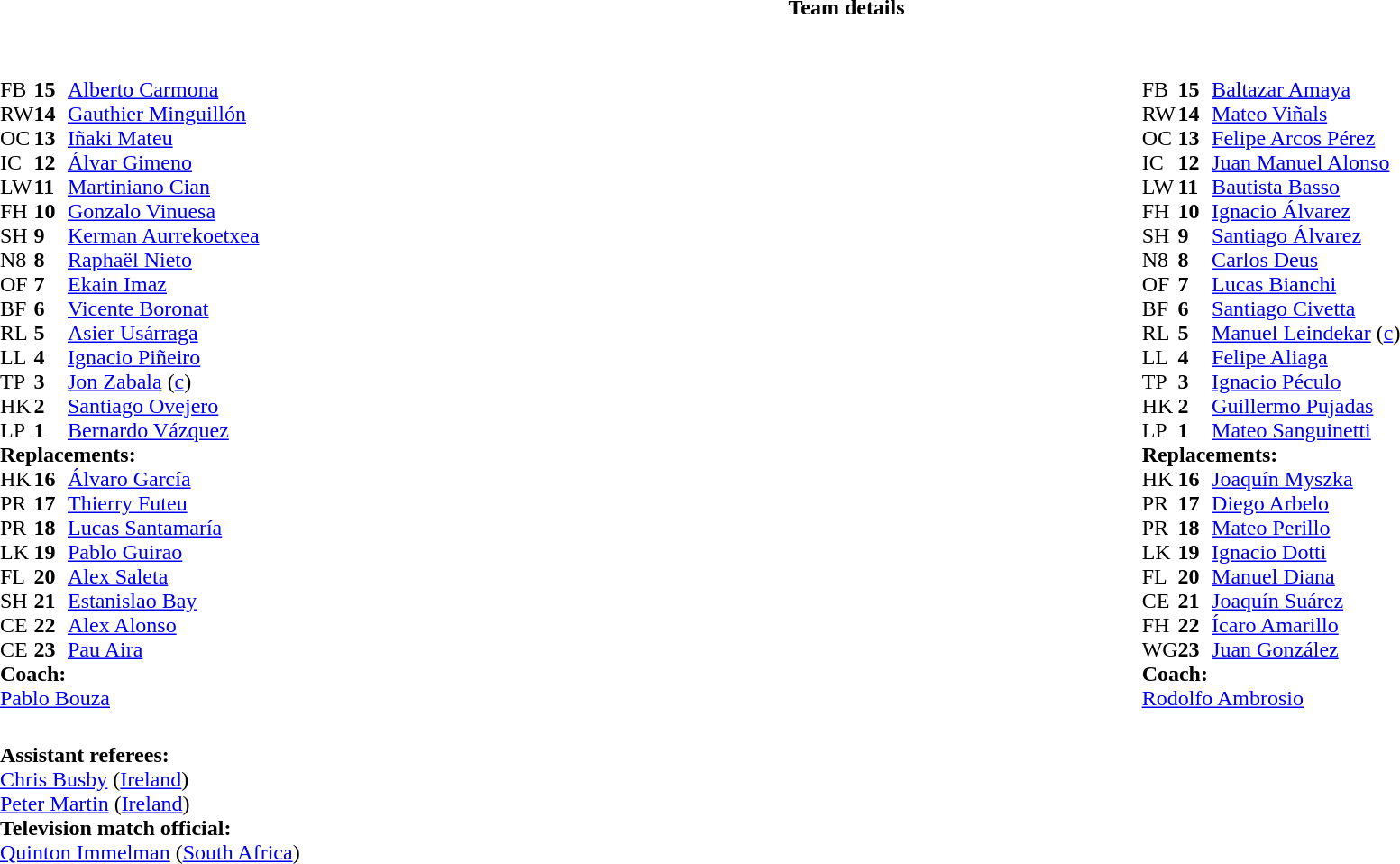<table border="0" style="width:100%;" class="collapsible collapsed">
<tr>
<th>Team details</th>
</tr>
<tr>
<td><br><table style="width:100%">
<tr>
<td style="vertical-align:top;width:50%"><br><table cellspacing="0" cellpadding="0">
<tr>
<th width="25"></th>
<th width="25"></th>
</tr>
<tr>
<td>FB</td>
<td><strong>15</strong></td>
<td><a href='#'>Alberto Carmona</a></td>
<td></td>
<td></td>
</tr>
<tr>
<td>RW</td>
<td><strong>14</strong></td>
<td><a href='#'>Gauthier Minguillón</a></td>
<td></td>
<td></td>
<td></td>
</tr>
<tr>
<td>OC</td>
<td><strong>13</strong></td>
<td><a href='#'>Iñaki Mateu</a></td>
<td></td>
<td></td>
</tr>
<tr>
<td>IC</td>
<td><strong>12</strong></td>
<td><a href='#'>Álvar Gimeno</a></td>
</tr>
<tr>
<td>LW</td>
<td><strong>11</strong></td>
<td><a href='#'>Martiniano Cian</a></td>
</tr>
<tr>
<td>FH</td>
<td><strong>10</strong></td>
<td><a href='#'>Gonzalo Vinuesa</a></td>
</tr>
<tr>
<td>SH</td>
<td><strong>9</strong></td>
<td><a href='#'>Kerman Aurrekoetxea</a></td>
<td></td>
<td></td>
</tr>
<tr>
<td>N8</td>
<td><strong>8</strong></td>
<td><a href='#'>Raphaël Nieto</a></td>
</tr>
<tr>
<td>OF</td>
<td><strong>7</strong></td>
<td><a href='#'>Ekain Imaz</a></td>
</tr>
<tr>
<td>BF</td>
<td><strong>6</strong></td>
<td><a href='#'>Vicente Boronat</a></td>
<td></td>
<td></td>
</tr>
<tr>
<td>RL</td>
<td><strong>5</strong></td>
<td><a href='#'>Asier Usárraga</a></td>
<td></td>
<td></td>
</tr>
<tr>
<td>LL</td>
<td><strong>4</strong></td>
<td><a href='#'>Ignacio Piñeiro</a></td>
</tr>
<tr>
<td>TP</td>
<td><strong>3</strong></td>
<td><a href='#'>Jon Zabala</a> (<a href='#'>c</a>)</td>
<td></td>
<td></td>
</tr>
<tr>
<td>HK</td>
<td><strong>2</strong></td>
<td><a href='#'>Santiago Ovejero</a></td>
<td></td>
<td></td>
<td></td>
<td></td>
</tr>
<tr>
<td>LP</td>
<td><strong>1</strong></td>
<td><a href='#'>Bernardo Vázquez</a></td>
<td></td>
<td></td>
</tr>
<tr>
<td colspan=3><strong>Replacements:</strong></td>
</tr>
<tr>
<td>HK</td>
<td><strong>16</strong></td>
<td><a href='#'>Álvaro García</a></td>
<td></td>
<td></td>
<td></td>
<td></td>
</tr>
<tr>
<td>PR</td>
<td><strong>17</strong></td>
<td><a href='#'>Thierry Futeu</a></td>
<td></td>
<td></td>
</tr>
<tr>
<td>PR</td>
<td><strong>18</strong></td>
<td><a href='#'>Lucas Santamaría</a></td>
<td></td>
<td></td>
</tr>
<tr>
<td>LK</td>
<td><strong>19</strong></td>
<td><a href='#'>Pablo Guirao</a></td>
<td></td>
<td></td>
</tr>
<tr>
<td>FL</td>
<td><strong>20</strong></td>
<td><a href='#'>Alex Saleta</a></td>
<td></td>
<td></td>
</tr>
<tr>
<td>SH</td>
<td><strong>21</strong></td>
<td><a href='#'>Estanislao Bay</a></td>
<td></td>
<td></td>
</tr>
<tr>
<td>CE</td>
<td><strong>22</strong></td>
<td><a href='#'>Alex Alonso</a></td>
<td></td>
<td></td>
</tr>
<tr>
<td>CE</td>
<td><strong>23</strong></td>
<td><a href='#'>Pau Aira</a></td>
<td></td>
<td></td>
</tr>
<tr>
<td colspan=3><strong>Coach:</strong></td>
</tr>
<tr>
<td colspan="4"> <a href='#'>Pablo Bouza</a></td>
</tr>
</table>
</td>
<td style="vertical-align:top;width:50%"><br><table cellspacing="0" cellpadding="0" align="center">
<tr>
<th width="25"></th>
<th width="25"></th>
</tr>
<tr>
<td>FB</td>
<td><strong>15</strong></td>
<td><a href='#'>Baltazar Amaya</a></td>
<td></td>
<td></td>
</tr>
<tr>
<td>RW</td>
<td><strong>14</strong></td>
<td><a href='#'>Mateo Viñals</a></td>
<td></td>
<td></td>
</tr>
<tr>
<td>OC</td>
<td><strong>13</strong></td>
<td><a href='#'>Felipe Arcos Pérez</a></td>
</tr>
<tr>
<td>IC</td>
<td><strong>12</strong></td>
<td><a href='#'>Juan Manuel Alonso</a></td>
<td></td>
<td></td>
</tr>
<tr>
<td>LW</td>
<td><strong>11</strong></td>
<td><a href='#'>Bautista Basso</a></td>
</tr>
<tr>
<td>FH</td>
<td><strong>10</strong></td>
<td><a href='#'>Ignacio Álvarez</a></td>
</tr>
<tr>
<td>SH</td>
<td><strong>9</strong></td>
<td><a href='#'>Santiago Álvarez</a></td>
</tr>
<tr>
<td>N8</td>
<td><strong>8</strong></td>
<td><a href='#'>Carlos Deus</a></td>
<td></td>
<td></td>
</tr>
<tr>
<td>OF</td>
<td><strong>7</strong></td>
<td><a href='#'>Lucas Bianchi</a></td>
</tr>
<tr>
<td>BF</td>
<td><strong>6</strong></td>
<td><a href='#'>Santiago Civetta</a></td>
</tr>
<tr>
<td>RL</td>
<td><strong>5</strong></td>
<td><a href='#'>Manuel Leindekar</a> (<a href='#'>c</a>)</td>
</tr>
<tr>
<td>LL</td>
<td><strong>4</strong></td>
<td><a href='#'>Felipe Aliaga</a></td>
<td></td>
<td></td>
</tr>
<tr>
<td>TP</td>
<td><strong>3</strong></td>
<td><a href='#'>Ignacio Péculo</a></td>
<td></td>
<td></td>
</tr>
<tr>
<td>HK</td>
<td><strong>2</strong></td>
<td><a href='#'>Guillermo Pujadas</a></td>
<td></td>
<td></td>
</tr>
<tr>
<td>LP</td>
<td><strong>1</strong></td>
<td><a href='#'>Mateo Sanguinetti</a></td>
<td></td>
<td></td>
</tr>
<tr>
<td colspan=3><strong>Replacements:</strong></td>
</tr>
<tr>
<td>HK</td>
<td><strong>16</strong></td>
<td><a href='#'>Joaquín Myszka</a></td>
<td></td>
<td></td>
</tr>
<tr>
<td>PR</td>
<td><strong>17</strong></td>
<td><a href='#'>Diego Arbelo</a></td>
<td></td>
<td></td>
</tr>
<tr>
<td>PR</td>
<td><strong>18</strong></td>
<td><a href='#'>Mateo Perillo</a></td>
<td></td>
<td></td>
</tr>
<tr>
<td>LK</td>
<td><strong>19</strong></td>
<td><a href='#'>Ignacio Dotti</a></td>
<td></td>
<td></td>
</tr>
<tr>
<td>FL</td>
<td><strong>20</strong></td>
<td><a href='#'>Manuel Diana</a></td>
<td></td>
<td></td>
</tr>
<tr>
<td>CE</td>
<td><strong>21</strong></td>
<td><a href='#'>Joaquín Suárez</a></td>
<td></td>
<td></td>
</tr>
<tr>
<td>FH</td>
<td><strong>22</strong></td>
<td><a href='#'>Ícaro Amarillo</a></td>
<td></td>
<td></td>
</tr>
<tr>
<td>WG</td>
<td><strong>23</strong></td>
<td><a href='#'>Juan González</a></td>
<td></td>
<td></td>
</tr>
<tr>
<td colspan=3><strong>Coach:</strong></td>
</tr>
<tr>
<td colspan="4"> <a href='#'>Rodolfo Ambrosio</a></td>
</tr>
</table>
</td>
</tr>
</table>
<table style="width:100%">
<tr>
<td><br>
<strong>Assistant referees:</strong>
<br><a href='#'>Chris Busby</a> (<a href='#'>Ireland</a>)
<br><a href='#'>Peter Martin</a> (<a href='#'>Ireland</a>)
<br><strong>Television match official:</strong>
<br><a href='#'>Quinton Immelman</a> (<a href='#'>South Africa</a>)</td>
</tr>
</table>
</td>
</tr>
</table>
